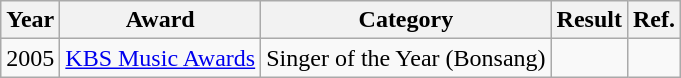<table class="wikitable">
<tr>
<th>Year</th>
<th>Award</th>
<th>Category</th>
<th>Result</th>
<th>Ref.</th>
</tr>
<tr>
<td>2005</td>
<td><a href='#'>KBS Music Awards</a></td>
<td>Singer of the Year (Bonsang)</td>
<td></td>
<td align="center"></td>
</tr>
</table>
